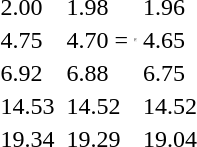<table>
<tr>
<td></td>
<td></td>
<td>2.00</td>
<td></td>
<td>1.98 </td>
<td></td>
<td>1.96 </td>
</tr>
<tr>
<td></td>
<td></td>
<td>4.75 </td>
<td></td>
<td>4.70 =</td>
<td><hr></td>
<td>4.65</td>
</tr>
<tr>
<td></td>
<td></td>
<td>6.92 </td>
<td></td>
<td>6.88 </td>
<td></td>
<td>6.75</td>
</tr>
<tr>
<td></td>
<td></td>
<td>14.53 <strong></strong></td>
<td></td>
<td>14.52 </td>
<td></td>
<td>14.52 </td>
</tr>
<tr>
<td></td>
<td></td>
<td>19.34</td>
<td></td>
<td>19.29 <strong></strong></td>
<td></td>
<td>19.04</td>
</tr>
</table>
